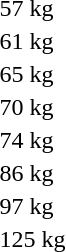<table>
<tr>
<td rowspan=2>57 kg<br></td>
<td rowspan=2></td>
<td rowspan=2></td>
<td></td>
</tr>
<tr>
<td></td>
</tr>
<tr>
<td rowspan=2>61 kg<br></td>
<td rowspan=2></td>
<td rowspan=2></td>
<td></td>
</tr>
<tr>
<td></td>
</tr>
<tr>
<td rowspan=2>65 kg<br></td>
<td rowspan=2></td>
<td rowspan=2></td>
<td></td>
</tr>
<tr>
<td></td>
</tr>
<tr>
<td rowspan=2>70 kg<br></td>
<td rowspan=2></td>
<td rowspan=2></td>
<td></td>
</tr>
<tr>
<td></td>
</tr>
<tr>
<td rowspan=2>74 kg<br></td>
<td rowspan=2></td>
<td rowspan=2></td>
<td></td>
</tr>
<tr>
<td></td>
</tr>
<tr>
<td rowspan=2>86 kg<br></td>
<td rowspan=2></td>
<td rowspan=2></td>
<td></td>
</tr>
<tr>
<td></td>
</tr>
<tr>
<td rowspan=2>97 kg<br></td>
<td rowspan=2></td>
<td rowspan=2></td>
<td></td>
</tr>
<tr>
<td></td>
</tr>
<tr>
<td rowspan=2>125 kg<br></td>
<td rowspan=2></td>
<td rowspan=2></td>
<td></td>
</tr>
<tr>
<td></td>
</tr>
</table>
